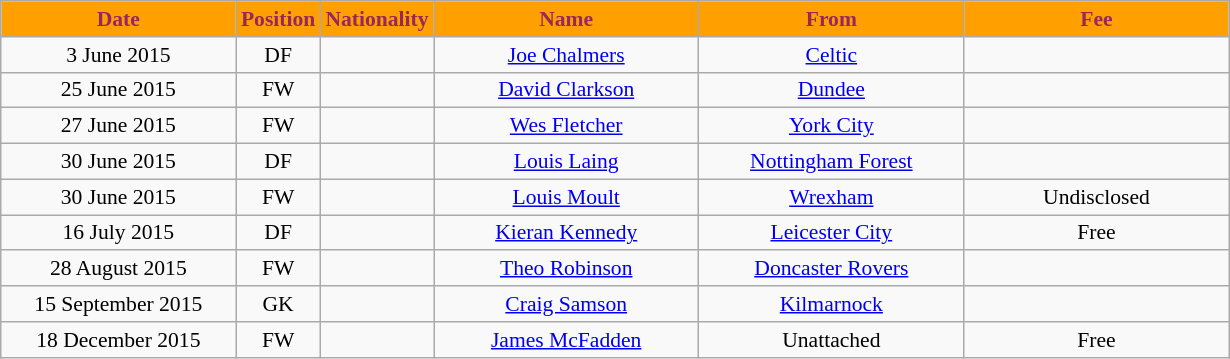<table class="wikitable" style="text-align:center; font-size:90%">
<tr>
<th style="background:#ffa000; color:#98285c; width:150px;">Date</th>
<th style="background:#ffa000; color:#98285c; width:45px;">Position</th>
<th style="background:#ffa000; color:#98285c; width:45px;">Nationality</th>
<th style="background:#ffa000; color:#98285c; width:170px;">Name</th>
<th style="background:#ffa000; color:#98285c; width:170px;">From</th>
<th style="background:#ffa000; color:#98285c; width:170px;">Fee</th>
</tr>
<tr>
<td>3 June 2015</td>
<td>DF</td>
<td></td>
<td><a href='#'>Joe Chalmers</a></td>
<td><a href='#'>Celtic</a></td>
<td></td>
</tr>
<tr>
<td>25 June 2015</td>
<td>FW</td>
<td></td>
<td><a href='#'>David Clarkson</a></td>
<td><a href='#'>Dundee</a></td>
<td></td>
</tr>
<tr>
<td>27 June 2015</td>
<td>FW</td>
<td></td>
<td><a href='#'>Wes Fletcher</a></td>
<td><a href='#'>York City</a></td>
<td></td>
</tr>
<tr>
<td>30 June 2015</td>
<td>DF</td>
<td></td>
<td><a href='#'>Louis Laing</a></td>
<td><a href='#'>Nottingham Forest</a></td>
<td></td>
</tr>
<tr>
<td>30 June 2015</td>
<td>FW</td>
<td></td>
<td><a href='#'>Louis Moult</a></td>
<td><a href='#'>Wrexham</a></td>
<td>Undisclosed </td>
</tr>
<tr>
<td>16 July 2015</td>
<td>DF</td>
<td></td>
<td><a href='#'>Kieran Kennedy</a></td>
<td><a href='#'>Leicester City</a></td>
<td>Free</td>
</tr>
<tr>
<td>28 August 2015</td>
<td>FW</td>
<td></td>
<td><a href='#'>Theo Robinson</a></td>
<td><a href='#'>Doncaster Rovers</a></td>
<td></td>
</tr>
<tr>
<td>15 September 2015</td>
<td>GK</td>
<td></td>
<td><a href='#'>Craig Samson</a></td>
<td><a href='#'>Kilmarnock</a></td>
<td></td>
</tr>
<tr>
<td>18 December 2015</td>
<td>FW</td>
<td></td>
<td><a href='#'>James McFadden</a></td>
<td>Unattached</td>
<td>Free</td>
</tr>
</table>
